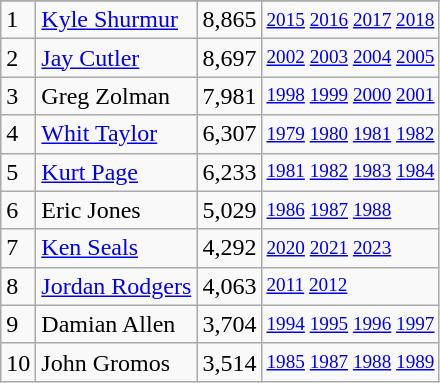<table class="wikitable">
<tr>
</tr>
<tr>
<td>1</td>
<td><a href='#'>Kyle Shurmur</a></td>
<td>8,865</td>
<td style="font-size:80%;"><a href='#'>2015</a> <a href='#'>2016</a> <a href='#'>2017</a> <a href='#'>2018</a></td>
</tr>
<tr>
<td>2</td>
<td><a href='#'>Jay Cutler</a></td>
<td>8,697</td>
<td style="font-size:80%;"><a href='#'>2002</a> <a href='#'>2003</a> <a href='#'>2004</a> <a href='#'>2005</a></td>
</tr>
<tr>
<td>3</td>
<td>Greg Zolman</td>
<td>7,981</td>
<td style="font-size:80%;"><a href='#'>1998</a> <a href='#'>1999</a> <a href='#'>2000</a> <a href='#'>2001</a></td>
</tr>
<tr>
<td>4</td>
<td><a href='#'>Whit Taylor</a></td>
<td>6,307</td>
<td style="font-size:80%;"><a href='#'>1979</a> <a href='#'>1980</a> <a href='#'>1981</a> <a href='#'>1982</a></td>
</tr>
<tr>
<td>5</td>
<td><a href='#'>Kurt Page</a></td>
<td>6,233</td>
<td style="font-size:80%;"><a href='#'>1981</a> <a href='#'>1982</a> <a href='#'>1983</a> <a href='#'>1984</a></td>
</tr>
<tr>
<td>6</td>
<td>Eric Jones</td>
<td>5,029</td>
<td style="font-size:80%;"><a href='#'>1986</a> <a href='#'>1987</a> <a href='#'>1988</a></td>
</tr>
<tr>
<td>7</td>
<td><a href='#'>Ken Seals</a></td>
<td>4,292</td>
<td style="font-size:80%;"><a href='#'>2020</a> <a href='#'>2021</a> <a href='#'>2023</a></td>
</tr>
<tr>
<td>8</td>
<td><a href='#'>Jordan Rodgers</a></td>
<td>4,063</td>
<td style="font-size:80%;"><a href='#'>2011</a> <a href='#'>2012</a></td>
</tr>
<tr>
<td>9</td>
<td>Damian Allen</td>
<td>3,704</td>
<td style="font-size:80%;"><a href='#'>1994</a> <a href='#'>1995</a> <a href='#'>1996</a> <a href='#'>1997</a></td>
</tr>
<tr>
<td>10</td>
<td>John Gromos</td>
<td>3,514</td>
<td style="font-size:80%;"><a href='#'>1985</a> <a href='#'>1987</a> <a href='#'>1988</a> <a href='#'>1989</a></td>
</tr>
</table>
